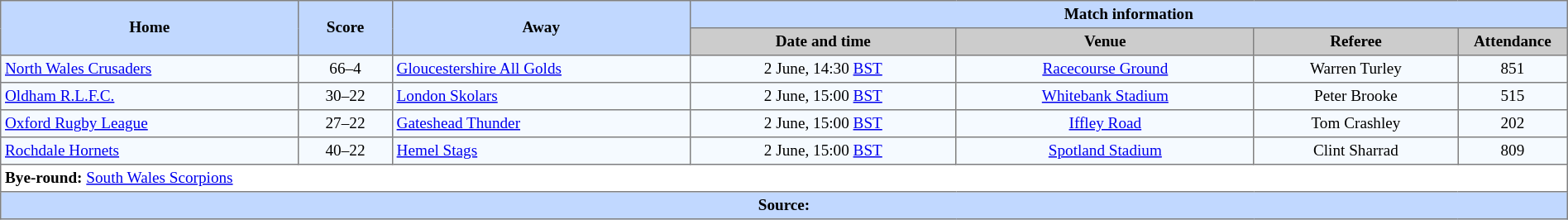<table border=1 style="border-collapse:collapse; font-size:80%; text-align:center;" cellpadding=3 cellspacing=0 width=100%>
<tr bgcolor=#C1D8FF>
<th rowspan=2 width=19%>Home</th>
<th rowspan=2 width=6%>Score</th>
<th rowspan=2 width=19%>Away</th>
<th colspan=6>Match information</th>
</tr>
<tr bgcolor=#CCCCCC>
<th width=17%>Date and time</th>
<th width=19%>Venue</th>
<th width=13%>Referee</th>
<th width=7%>Attendance</th>
</tr>
<tr bgcolor=#F5FAFF>
<td align=left> <a href='#'>North Wales Crusaders</a></td>
<td>66–4</td>
<td align=left> <a href='#'>Gloucestershire All Golds</a></td>
<td>2 June, 14:30 <a href='#'>BST</a></td>
<td><a href='#'>Racecourse Ground</a></td>
<td>Warren Turley</td>
<td>851</td>
</tr>
<tr bgcolor=#F5FAFF>
<td align=left> <a href='#'>Oldham R.L.F.C.</a></td>
<td>30–22</td>
<td align=left> <a href='#'>London Skolars</a></td>
<td>2 June, 15:00 <a href='#'>BST</a></td>
<td><a href='#'>Whitebank Stadium</a></td>
<td>Peter Brooke</td>
<td>515</td>
</tr>
<tr bgcolor=#F5FAFF>
<td align=left> <a href='#'>Oxford Rugby League</a></td>
<td>27–22</td>
<td align=left> <a href='#'>Gateshead Thunder</a></td>
<td>2 June, 15:00 <a href='#'>BST</a></td>
<td><a href='#'>Iffley Road</a></td>
<td>Tom Crashley</td>
<td>202</td>
</tr>
<tr bgcolor=#F5FAFF>
<td align=left> <a href='#'>Rochdale Hornets</a></td>
<td>40–22</td>
<td align=left> <a href='#'>Hemel Stags</a></td>
<td>2 June, 15:00 <a href='#'>BST</a></td>
<td><a href='#'>Spotland Stadium</a></td>
<td>Clint Sharrad</td>
<td>809</td>
</tr>
<tr>
<td colspan="7" align="left"><strong>Bye-round:</strong>  <a href='#'>South Wales Scorpions</a></td>
</tr>
<tr bgcolor=#C1D8FF>
<th colspan=12>Source:</th>
</tr>
</table>
